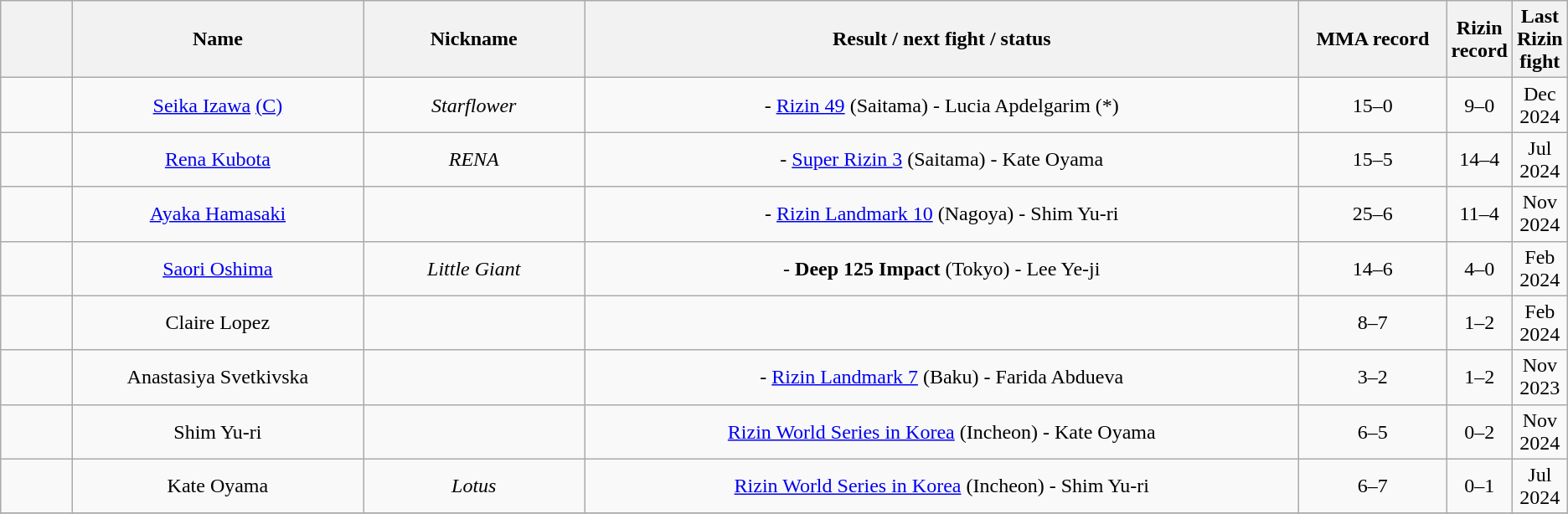<table class="wikitable sortable" width style="text-align:center;">
<tr>
<th width=5%></th>
<th width=20%>Name</th>
<th width=15%>Nickname</th>
<th width=50%>Result / next fight / status</th>
<th width=20%>MMA record</th>
<th width=20%>Rizin record</th>
<th width=10%>Last Rizin fight</th>
</tr>
<tr>
<td></td>
<td><a href='#'>Seika Izawa</a> <a href='#'>(C)</a></td>
<td><em>Starflower</em></td>
<td> - <a href='#'>Rizin 49</a> (Saitama) - Lucia Apdelgarim (*<strong></strong>)</td>
<td>15–0</td>
<td>9–0</td>
<td>Dec 2024</td>
</tr>
<tr>
<td></td>
<td><a href='#'>Rena Kubota</a></td>
<td><em>RENA</em></td>
<td> - <a href='#'>Super Rizin 3</a> (Saitama) - Kate Oyama</td>
<td>15–5</td>
<td>14–4</td>
<td>Jul 2024</td>
</tr>
<tr>
<td></td>
<td><a href='#'>Ayaka Hamasaki</a></td>
<td></td>
<td> - <a href='#'>Rizin Landmark 10</a> (Nagoya) - Shim Yu-ri</td>
<td>25–6</td>
<td>11–4</td>
<td>Nov 2024</td>
</tr>
<tr>
<td></td>
<td><a href='#'>Saori Oshima</a></td>
<td><em>Little Giant</em></td>
<td> - <strong>Deep 125 Impact</strong> (Tokyo) - Lee Ye-ji</td>
<td>14–6</td>
<td>4–0</td>
<td>Feb 2024</td>
</tr>
<tr>
<td></td>
<td>Claire Lopez</td>
<td></td>
<td></td>
<td>8–7</td>
<td>1–2</td>
<td>Feb 2024</td>
</tr>
<tr>
<td></td>
<td>Anastasiya Svetkivska</td>
<td></td>
<td> - <a href='#'>Rizin Landmark 7</a> (Baku) - Farida Abdueva</td>
<td>3–2</td>
<td>1–2</td>
<td>Nov 2023</td>
</tr>
<tr>
<td></td>
<td>Shim Yu-ri</td>
<td></td>
<td><a href='#'>Rizin World Series in Korea</a> (Incheon) - Kate Oyama</td>
<td>6–5</td>
<td>0–2</td>
<td>Nov 2024</td>
</tr>
<tr>
<td></td>
<td>Kate Oyama</td>
<td><em>Lotus</em></td>
<td><a href='#'>Rizin World Series in Korea</a> (Incheon) - Shim Yu-ri</td>
<td>6–7</td>
<td>0–1</td>
<td>Jul 2024</td>
</tr>
<tr>
</tr>
</table>
